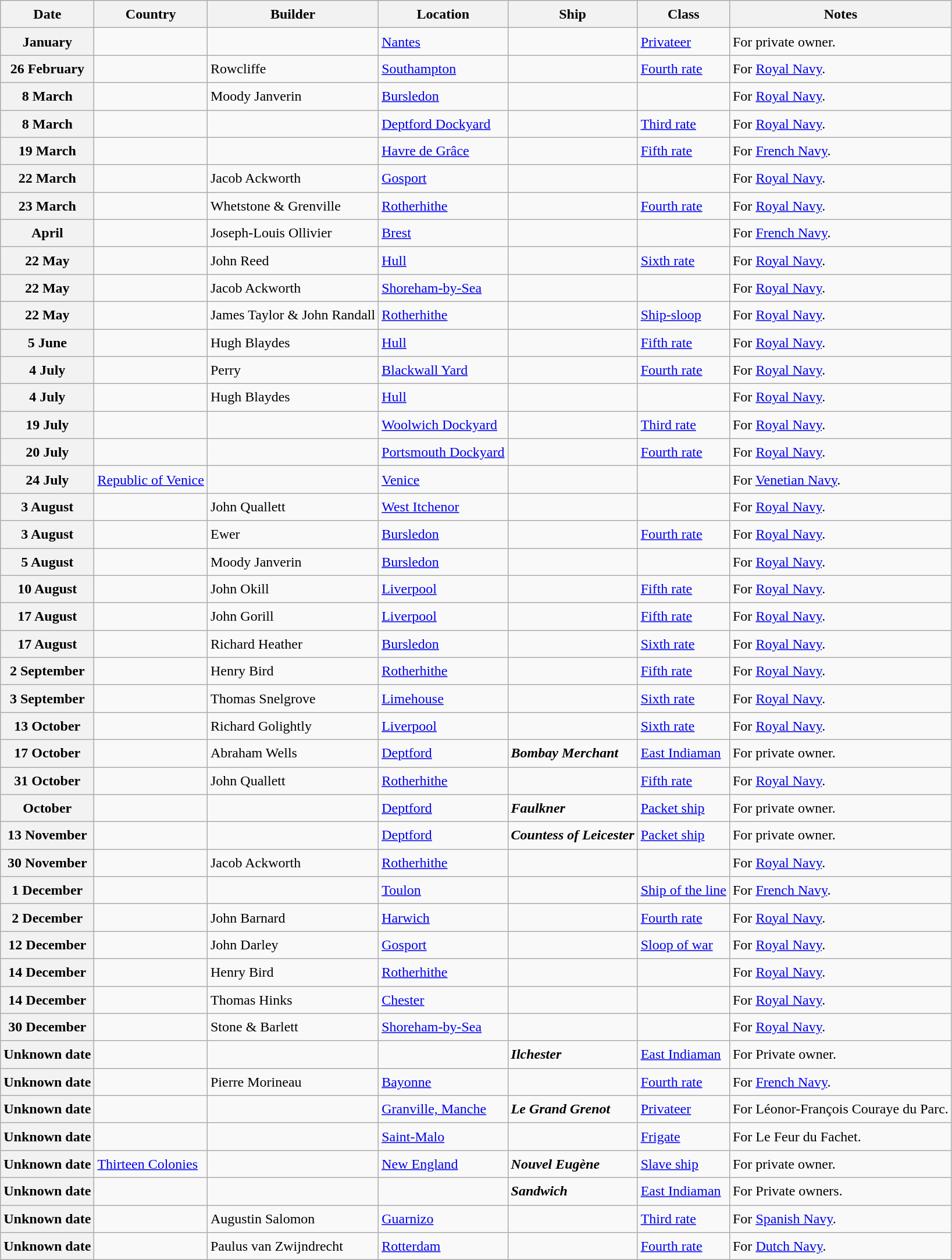<table class="wikitable sortable" style="font-size:1.00em; line-height:1.5em;">
<tr>
<th>Date</th>
<th>Country</th>
<th>Builder</th>
<th>Location</th>
<th>Ship</th>
<th>Class</th>
<th>Notes</th>
</tr>
<tr ---->
<th>January</th>
<td></td>
<td></td>
<td><a href='#'>Nantes</a></td>
<td><strong></strong></td>
<td><a href='#'>Privateer</a></td>
<td>For private owner.</td>
</tr>
<tr ---->
<th>26 February</th>
<td></td>
<td>Rowcliffe</td>
<td><a href='#'>Southampton</a></td>
<td><strong></strong></td>
<td><a href='#'>Fourth rate</a></td>
<td>For <a href='#'>Royal Navy</a>.</td>
</tr>
<tr ---->
<th>8 March</th>
<td></td>
<td>Moody Janverin</td>
<td><a href='#'>Bursledon</a></td>
<td><strong></strong></td>
<td></td>
<td>For <a href='#'>Royal Navy</a>.</td>
</tr>
<tr ---->
<th>8 March</th>
<td></td>
<td></td>
<td><a href='#'>Deptford Dockyard</a></td>
<td><strong></strong></td>
<td><a href='#'>Third rate</a></td>
<td>For <a href='#'>Royal Navy</a>.</td>
</tr>
<tr ---->
<th>19 March</th>
<td></td>
<td></td>
<td><a href='#'>Havre de Grâce</a></td>
<td><strong></strong></td>
<td><a href='#'>Fifth rate</a></td>
<td>For <a href='#'>French Navy</a>.</td>
</tr>
<tr ---->
<th>22 March</th>
<td></td>
<td>Jacob Ackworth</td>
<td><a href='#'>Gosport</a></td>
<td><strong></strong></td>
<td></td>
<td>For <a href='#'>Royal Navy</a>.</td>
</tr>
<tr ---->
<th>23 March</th>
<td></td>
<td>Whetstone & Grenville</td>
<td><a href='#'>Rotherhithe</a></td>
<td><strong></strong></td>
<td><a href='#'>Fourth rate</a></td>
<td>For <a href='#'>Royal Navy</a>.</td>
</tr>
<tr ---->
<th>April</th>
<td></td>
<td>Joseph-Louis Ollivier</td>
<td><a href='#'>Brest</a></td>
<td><strong></strong></td>
<td></td>
<td>For <a href='#'>French Navy</a>.</td>
</tr>
<tr ---->
<th>22 May</th>
<td></td>
<td>John Reed</td>
<td><a href='#'>Hull</a></td>
<td><strong></strong></td>
<td><a href='#'>Sixth rate</a></td>
<td>For <a href='#'>Royal Navy</a>.</td>
</tr>
<tr ---->
<th>22 May</th>
<td></td>
<td>Jacob Ackworth</td>
<td><a href='#'>Shoreham-by-Sea</a></td>
<td><strong></strong></td>
<td></td>
<td>For <a href='#'>Royal Navy</a>.</td>
</tr>
<tr ---->
<th>22 May</th>
<td></td>
<td>James Taylor & John Randall</td>
<td><a href='#'>Rotherhithe</a></td>
<td><strong></strong></td>
<td><a href='#'>Ship-sloop</a></td>
<td>For <a href='#'>Royal Navy</a>.</td>
</tr>
<tr ---->
<th>5 June</th>
<td></td>
<td>Hugh Blaydes</td>
<td><a href='#'>Hull</a></td>
<td><strong></strong></td>
<td><a href='#'>Fifth rate</a></td>
<td>For <a href='#'>Royal Navy</a>.</td>
</tr>
<tr ---->
<th>4 July</th>
<td></td>
<td>Perry</td>
<td><a href='#'>Blackwall Yard</a></td>
<td><strong></strong></td>
<td><a href='#'>Fourth rate</a></td>
<td>For <a href='#'>Royal Navy</a>.</td>
</tr>
<tr ---->
<th>4 July</th>
<td></td>
<td>Hugh Blaydes</td>
<td><a href='#'>Hull</a></td>
<td><strong></strong></td>
<td></td>
<td>For <a href='#'>Royal Navy</a>.</td>
</tr>
<tr ---->
<th>19 July</th>
<td></td>
<td></td>
<td><a href='#'>Woolwich Dockyard</a></td>
<td><strong></strong></td>
<td><a href='#'>Third rate</a></td>
<td>For <a href='#'>Royal Navy</a>.</td>
</tr>
<tr ---->
<th>20 July</th>
<td></td>
<td></td>
<td><a href='#'>Portsmouth Dockyard</a></td>
<td><strong></strong></td>
<td><a href='#'>Fourth rate</a></td>
<td>For <a href='#'>Royal Navy</a>.</td>
</tr>
<tr ---->
<th>24 July</th>
<td> <a href='#'>Republic of Venice</a></td>
<td></td>
<td><a href='#'>Venice</a></td>
<td><strong></strong></td>
<td></td>
<td>For <a href='#'>Venetian Navy</a>.</td>
</tr>
<tr ---->
<th>3 August</th>
<td></td>
<td>John Quallett</td>
<td><a href='#'>West Itchenor</a></td>
<td><strong></strong></td>
<td></td>
<td>For <a href='#'>Royal Navy</a>.</td>
</tr>
<tr ---->
<th>3 August</th>
<td></td>
<td>Ewer</td>
<td><a href='#'>Bursledon</a></td>
<td><strong></strong></td>
<td><a href='#'>Fourth rate</a></td>
<td>For <a href='#'>Royal Navy</a>.</td>
</tr>
<tr ---->
<th>5 August</th>
<td></td>
<td>Moody Janverin</td>
<td><a href='#'>Bursledon</a></td>
<td><strong></strong></td>
<td></td>
<td>For <a href='#'>Royal Navy</a>.</td>
</tr>
<tr ---->
<th>10 August</th>
<td></td>
<td>John Okill</td>
<td><a href='#'>Liverpool</a></td>
<td><strong></strong></td>
<td><a href='#'>Fifth rate</a></td>
<td>For <a href='#'>Royal Navy</a>.</td>
</tr>
<tr ---->
<th>17 August</th>
<td></td>
<td>John Gorill</td>
<td><a href='#'>Liverpool</a></td>
<td><strong></strong></td>
<td><a href='#'>Fifth rate</a></td>
<td>For <a href='#'>Royal Navy</a>.</td>
</tr>
<tr ---->
<th>17 August</th>
<td></td>
<td>Richard Heather</td>
<td><a href='#'>Bursledon</a></td>
<td><strong></strong></td>
<td><a href='#'>Sixth rate</a></td>
<td>For <a href='#'>Royal Navy</a>.</td>
</tr>
<tr ---->
<th>2 September</th>
<td></td>
<td>Henry Bird</td>
<td><a href='#'>Rotherhithe</a></td>
<td><strong></strong></td>
<td><a href='#'>Fifth rate</a></td>
<td>For <a href='#'>Royal Navy</a>.</td>
</tr>
<tr ---->
<th>3 September</th>
<td></td>
<td>Thomas Snelgrove</td>
<td><a href='#'>Limehouse</a></td>
<td><strong></strong></td>
<td><a href='#'>Sixth rate</a></td>
<td>For <a href='#'>Royal Navy</a>.</td>
</tr>
<tr ---->
<th>13 October</th>
<td></td>
<td>Richard Golightly</td>
<td><a href='#'>Liverpool</a></td>
<td><strong></strong></td>
<td><a href='#'>Sixth rate</a></td>
<td>For <a href='#'>Royal Navy</a>.</td>
</tr>
<tr ---->
<th>17 October</th>
<td></td>
<td>Abraham Wells</td>
<td><a href='#'>Deptford</a></td>
<td><strong><em>Bombay Merchant</em></strong></td>
<td><a href='#'>East Indiaman</a></td>
<td>For private owner.</td>
</tr>
<tr ---->
<th>31 October</th>
<td></td>
<td>John Quallett</td>
<td><a href='#'>Rotherhithe</a></td>
<td><strong></strong></td>
<td><a href='#'>Fifth rate</a></td>
<td>For <a href='#'>Royal Navy</a>.</td>
</tr>
<tr ---->
<th>October</th>
<td></td>
<td></td>
<td><a href='#'>Deptford</a></td>
<td><strong><em>Faulkner</em></strong></td>
<td><a href='#'>Packet ship</a></td>
<td>For private owner.</td>
</tr>
<tr ---->
<th>13 November</th>
<td></td>
<td></td>
<td><a href='#'>Deptford</a></td>
<td><strong><em>Countess of Leicester</em></strong></td>
<td><a href='#'>Packet ship</a></td>
<td>For private owner.</td>
</tr>
<tr ---->
<th>30 November</th>
<td></td>
<td>Jacob Ackworth</td>
<td><a href='#'>Rotherhithe</a></td>
<td><strong></strong></td>
<td></td>
<td>For <a href='#'>Royal Navy</a>.</td>
</tr>
<tr ---->
<th>1 December</th>
<td></td>
<td></td>
<td><a href='#'>Toulon</a></td>
<td><strong></strong></td>
<td><a href='#'>Ship of the line</a></td>
<td>For <a href='#'>French Navy</a>.</td>
</tr>
<tr ---->
<th>2 December</th>
<td></td>
<td>John Barnard</td>
<td><a href='#'>Harwich</a></td>
<td><strong></strong></td>
<td><a href='#'>Fourth rate</a></td>
<td>For <a href='#'>Royal Navy</a>.</td>
</tr>
<tr ---->
<th>12 December</th>
<td></td>
<td>John Darley</td>
<td><a href='#'>Gosport</a></td>
<td><strong></strong></td>
<td><a href='#'>Sloop of war</a></td>
<td>For <a href='#'>Royal Navy</a>.</td>
</tr>
<tr ---->
<th>14 December</th>
<td></td>
<td>Henry Bird</td>
<td><a href='#'>Rotherhithe</a></td>
<td><strong></strong></td>
<td></td>
<td>For <a href='#'>Royal Navy</a>.</td>
</tr>
<tr ---->
<th>14 December</th>
<td></td>
<td>Thomas Hinks</td>
<td><a href='#'>Chester</a></td>
<td><strong></strong></td>
<td></td>
<td>For <a href='#'>Royal Navy</a>.</td>
</tr>
<tr ---->
<th>30 December</th>
<td></td>
<td>Stone & Barlett</td>
<td><a href='#'>Shoreham-by-Sea</a></td>
<td><strong></strong></td>
<td></td>
<td>For <a href='#'>Royal Navy</a>.</td>
</tr>
<tr ---->
<th>Unknown date</th>
<td></td>
<td></td>
<td></td>
<td><strong><em>Ilchester</em></strong></td>
<td><a href='#'>East Indiaman</a></td>
<td>For Private owner.</td>
</tr>
<tr ---->
<th>Unknown date</th>
<td></td>
<td>Pierre Morineau</td>
<td><a href='#'>Bayonne</a></td>
<td><strong></strong></td>
<td><a href='#'>Fourth rate</a></td>
<td>For <a href='#'>French Navy</a>.</td>
</tr>
<tr ---->
<th>Unknown date</th>
<td></td>
<td></td>
<td><a href='#'>Granville, Manche</a></td>
<td><strong><em>Le Grand Grenot</em></strong></td>
<td><a href='#'>Privateer</a></td>
<td>For Léonor-François Couraye du Parc.</td>
</tr>
<tr ---->
<th>Unknown date</th>
<td></td>
<td></td>
<td><a href='#'>Saint-Malo</a></td>
<td><strong></strong> </td>
<td><a href='#'>Frigate</a></td>
<td>For Le Feur du Fachet.</td>
</tr>
<tr ---->
<th>Unknown date</th>
<td> <a href='#'>Thirteen Colonies</a></td>
<td></td>
<td><a href='#'>New England</a></td>
<td><strong><em>Nouvel Eugène</em></strong></td>
<td><a href='#'>Slave ship</a></td>
<td>For private owner.</td>
</tr>
<tr ---->
<th>Unknown date</th>
<td></td>
<td></td>
<td></td>
<td><strong><em>Sandwich</em></strong></td>
<td><a href='#'>East Indiaman</a></td>
<td>For Private owners.</td>
</tr>
<tr ---->
<th>Unknown date</th>
<td></td>
<td>Augustin Salomon</td>
<td><a href='#'>Guarnizo</a></td>
<td><strong></strong></td>
<td><a href='#'>Third rate</a></td>
<td>For <a href='#'>Spanish Navy</a>.</td>
</tr>
<tr ---->
<th>Unknown date</th>
<td></td>
<td>Paulus van Zwijndrecht</td>
<td><a href='#'>Rotterdam</a></td>
<td><strong></strong></td>
<td><a href='#'>Fourth rate</a></td>
<td>For <a href='#'>Dutch Navy</a>.</td>
</tr>
</table>
